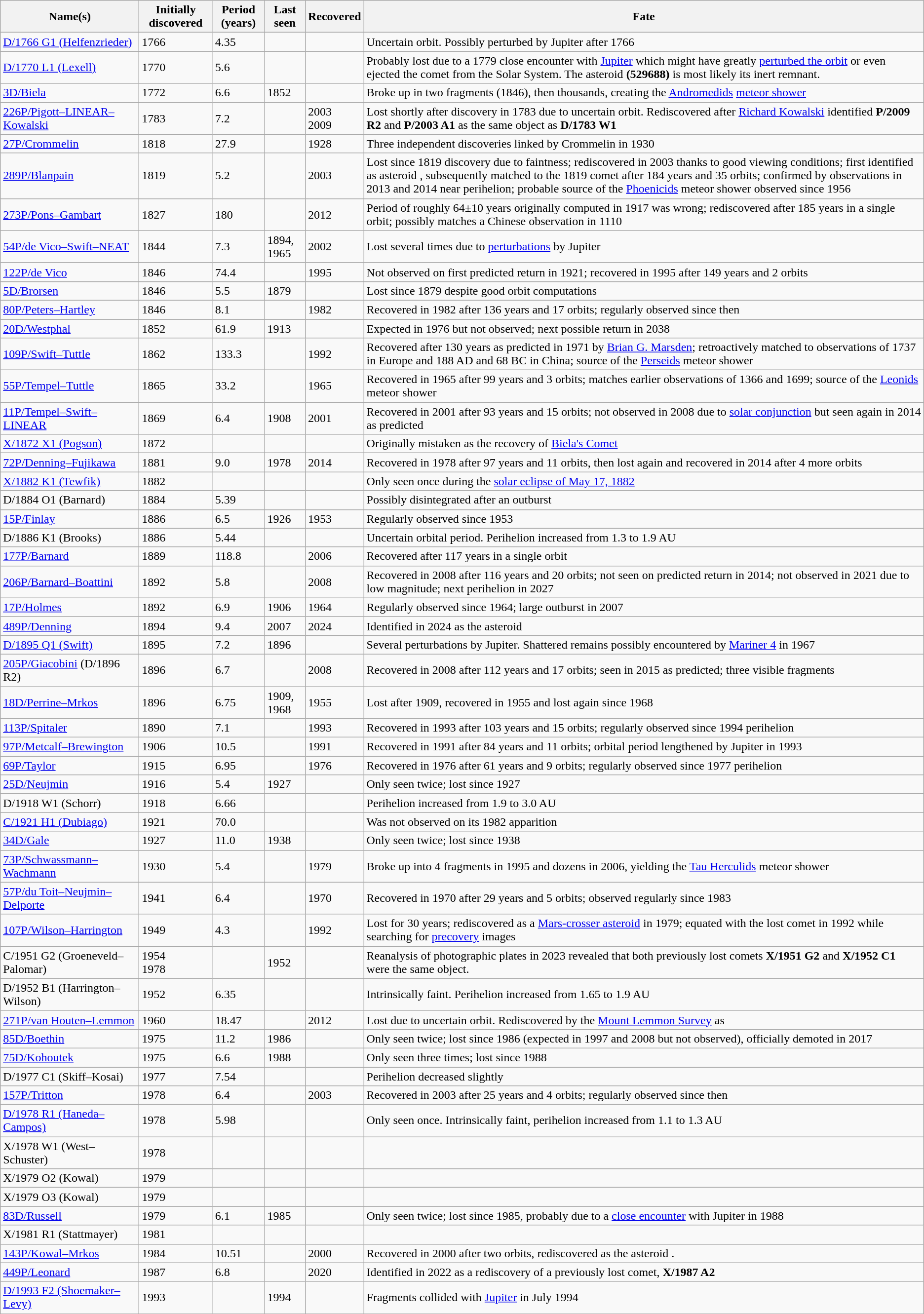<table class="wikitable sortable">
<tr>
<th width=180 data-sort-type="number">Name(s)</th>
<th>Initially discovered</th>
<th>Period (years)</th>
<th>Last seen</th>
<th>Recovered</th>
<th>Fate</th>
</tr>
<tr>
<td><a href='#'>D/1766 G1 (Helfenzrieder)</a></td>
<td>1766</td>
<td>4.35</td>
<td></td>
<td></td>
<td>Uncertain orbit. Possibly perturbed by Jupiter after 1766</td>
</tr>
<tr>
<td><a href='#'>D/1770 L1 (Lexell)</a></td>
<td>1770</td>
<td>5.6</td>
<td></td>
<td></td>
<td>Probably lost due to a 1779 close encounter with <a href='#'>Jupiter</a> which might have greatly <a href='#'>perturbed the orbit</a> or even ejected the comet from the Solar System. The asteroid <strong>(529688) </strong> is most likely its inert remnant.</td>
</tr>
<tr>
<td><a href='#'>3D/Biela</a></td>
<td>1772</td>
<td>6.6</td>
<td>1852</td>
<td></td>
<td>Broke up in two fragments (1846), then thousands, creating the <a href='#'>Andromedids</a> <a href='#'>meteor shower</a></td>
</tr>
<tr>
<td><a href='#'>226P/Pigott–LINEAR–Kowalski</a></td>
<td>1783</td>
<td>7.2</td>
<td></td>
<td>2003<br>2009</td>
<td>Lost shortly after discovery in 1783 due to uncertain orbit. Rediscovered after <a href='#'>Richard Kowalski</a> identified <strong>P/2009 R2</strong> and <strong>P/2003 A1</strong> as the same object as <strong>D/1783 W1</strong></td>
</tr>
<tr>
<td><a href='#'>27P/Crommelin</a></td>
<td>1818</td>
<td>27.9</td>
<td></td>
<td>1928</td>
<td>Three independent discoveries linked by Crommelin in 1930</td>
</tr>
<tr>
<td><a href='#'>289P/Blanpain</a></td>
<td>1819</td>
<td>5.2</td>
<td></td>
<td>2003</td>
<td>Lost since 1819 discovery due to faintness; rediscovered in 2003 thanks to good viewing conditions; first identified as asteroid <strong></strong>, subsequently matched to the 1819 comet after 184 years and 35 orbits; confirmed by observations in 2013 and 2014 near perihelion; probable source of the <a href='#'>Phoenicids</a> meteor shower observed since 1956</td>
</tr>
<tr>
<td><a href='#'>273P/Pons–Gambart</a></td>
<td>1827</td>
<td>180</td>
<td></td>
<td>2012</td>
<td>Period of roughly 64±10 years originally computed in 1917 was wrong; rediscovered after 185 years in a single orbit; possibly matches a Chinese observation in 1110</td>
</tr>
<tr>
<td><a href='#'>54P/de Vico–Swift–NEAT</a></td>
<td>1844</td>
<td>7.3</td>
<td data-sort-value=1965>1894, 1965</td>
<td>2002</td>
<td>Lost several times due to <a href='#'>perturbations</a> by Jupiter</td>
</tr>
<tr>
<td><a href='#'>122P/de Vico</a></td>
<td>1846</td>
<td>74.4</td>
<td></td>
<td>1995</td>
<td>Not observed on first predicted return in 1921; recovered in 1995 after 149 years and 2 orbits</td>
</tr>
<tr>
<td><a href='#'>5D/Brorsen</a></td>
<td>1846</td>
<td>5.5</td>
<td>1879</td>
<td></td>
<td>Lost since 1879 despite good orbit computations</td>
</tr>
<tr>
<td><a href='#'>80P/Peters–Hartley</a></td>
<td>1846</td>
<td>8.1</td>
<td></td>
<td>1982</td>
<td>Recovered in 1982 after 136 years and 17 orbits; regularly observed since then</td>
</tr>
<tr>
<td><a href='#'>20D/Westphal</a></td>
<td>1852</td>
<td>61.9</td>
<td>1913</td>
<td></td>
<td>Expected in 1976 but not observed; next possible return in 2038</td>
</tr>
<tr>
<td><a href='#'>109P/Swift–Tuttle</a></td>
<td>1862</td>
<td>133.3</td>
<td></td>
<td>1992</td>
<td>Recovered after 130 years as predicted in 1971 by <a href='#'>Brian G. Marsden</a>; retroactively matched to observations of 1737 in Europe and 188 AD and 68 BC in China; source of the <a href='#'>Perseids</a> meteor shower</td>
</tr>
<tr>
<td><a href='#'>55P/Tempel–Tuttle</a></td>
<td>1865</td>
<td>33.2</td>
<td></td>
<td>1965</td>
<td>Recovered in 1965 after 99 years and 3 orbits; matches earlier observations of 1366 and 1699; source of the <a href='#'>Leonids</a> meteor shower</td>
</tr>
<tr>
<td><a href='#'>11P/Tempel–Swift–LINEAR</a></td>
<td>1869</td>
<td>6.4</td>
<td>1908</td>
<td>2001</td>
<td>Recovered in 2001 after 93 years and 15 orbits; not observed in 2008 due to <a href='#'>solar conjunction</a> but seen again in 2014 as predicted</td>
</tr>
<tr>
<td><a href='#'>X/1872 X1 (Pogson)</a></td>
<td>1872</td>
<td></td>
<td></td>
<td></td>
<td>Originally mistaken as the recovery of <a href='#'>Biela's Comet</a></td>
</tr>
<tr>
<td><a href='#'>72P/Denning–Fujikawa</a></td>
<td>1881</td>
<td>9.0</td>
<td>1978</td>
<td>2014</td>
<td>Recovered in 1978 after 97 years and 11 orbits, then lost again and recovered in 2014 after 4 more orbits</td>
</tr>
<tr>
<td><a href='#'>X/1882 K1 (Tewfik)</a></td>
<td>1882</td>
<td></td>
<td></td>
<td></td>
<td>Only seen once during the <a href='#'>solar eclipse of May 17, 1882</a></td>
</tr>
<tr>
<td>D/1884 O1 (Barnard)</td>
<td>1884</td>
<td>5.39</td>
<td></td>
<td></td>
<td>Possibly disintegrated after an outburst</td>
</tr>
<tr>
<td><a href='#'>15P/Finlay</a></td>
<td>1886</td>
<td>6.5</td>
<td>1926</td>
<td>1953</td>
<td>Regularly observed since 1953</td>
</tr>
<tr>
<td>D/1886 K1 (Brooks)</td>
<td>1886</td>
<td>5.44</td>
<td></td>
<td></td>
<td>Uncertain orbital period. Perihelion increased from 1.3 to 1.9 AU</td>
</tr>
<tr>
<td><a href='#'>177P/Barnard</a></td>
<td>1889</td>
<td>118.8</td>
<td></td>
<td>2006</td>
<td>Recovered after 117 years in a single orbit</td>
</tr>
<tr>
<td><a href='#'>206P/Barnard–Boattini</a></td>
<td>1892</td>
<td>5.8</td>
<td></td>
<td>2008</td>
<td>Recovered in 2008 after 116 years and 20 orbits; not seen on predicted return in 2014; not observed in 2021 due to low magnitude; next perihelion in 2027</td>
</tr>
<tr>
<td><a href='#'>17P/Holmes</a></td>
<td>1892</td>
<td>6.9</td>
<td>1906</td>
<td>1964</td>
<td>Regularly observed since 1964; large outburst in 2007</td>
</tr>
<tr>
<td><a href='#'>489P/Denning</a></td>
<td>1894</td>
<td>9.4</td>
<td>2007</td>
<td>2024</td>
<td>Identified in 2024 as the asteroid <strong></strong></td>
</tr>
<tr>
<td><a href='#'>D/1895 Q1 (Swift)</a></td>
<td>1895</td>
<td>7.2</td>
<td>1896</td>
<td></td>
<td>Several perturbations by Jupiter. Shattered remains possibly encountered by <a href='#'>Mariner 4</a> in 1967</td>
</tr>
<tr>
<td><a href='#'>205P/Giacobini</a> (D/1896 R2)</td>
<td>1896</td>
<td>6.7</td>
<td></td>
<td>2008</td>
<td>Recovered in 2008 after 112 years and 17 orbits; seen in 2015 as predicted; three visible fragments</td>
</tr>
<tr>
<td><a href='#'>18D/Perrine–Mrkos</a></td>
<td>1896</td>
<td>6.75</td>
<td data-sort-value=1968>1909, 1968</td>
<td>1955</td>
<td>Lost after 1909, recovered in 1955 and lost again since 1968</td>
</tr>
<tr>
<td><a href='#'>113P/Spitaler</a></td>
<td>1890</td>
<td>7.1</td>
<td></td>
<td>1993</td>
<td>Recovered in 1993 after 103 years and 15 orbits; regularly observed since 1994 perihelion</td>
</tr>
<tr>
<td><a href='#'>97P/Metcalf–Brewington</a></td>
<td>1906</td>
<td>10.5</td>
<td></td>
<td>1991</td>
<td>Recovered in 1991 after 84 years and 11 orbits; orbital period lengthened by Jupiter in 1993</td>
</tr>
<tr>
<td><a href='#'>69P/Taylor</a></td>
<td>1915</td>
<td>6.95</td>
<td></td>
<td>1976</td>
<td>Recovered in 1976 after 61 years and 9 orbits; regularly observed since 1977 perihelion</td>
</tr>
<tr>
<td><a href='#'>25D/Neujmin</a></td>
<td>1916</td>
<td>5.4</td>
<td>1927</td>
<td></td>
<td>Only seen twice; lost since 1927</td>
</tr>
<tr>
<td>D/1918 W1 (Schorr)</td>
<td>1918</td>
<td>6.66</td>
<td></td>
<td></td>
<td>Perihelion increased from 1.9 to 3.0 AU</td>
</tr>
<tr>
<td><a href='#'>C/1921 H1 (Dubiago)</a></td>
<td>1921</td>
<td>70.0</td>
<td></td>
<td></td>
<td>Was not observed on its 1982 apparition</td>
</tr>
<tr>
<td><a href='#'>34D/Gale</a></td>
<td>1927</td>
<td>11.0</td>
<td>1938</td>
<td></td>
<td>Only seen twice; lost since 1938</td>
</tr>
<tr>
<td><a href='#'>73P/Schwassmann–Wachmann</a></td>
<td>1930</td>
<td>5.4</td>
<td></td>
<td>1979</td>
<td>Broke up into 4 fragments in 1995 and dozens in 2006, yielding the <a href='#'>Tau Herculids</a> meteor shower</td>
</tr>
<tr>
<td><a href='#'>57P/du Toit–Neujmin–Delporte</a></td>
<td>1941</td>
<td>6.4</td>
<td></td>
<td>1970</td>
<td>Recovered in 1970 after 29 years and 5 orbits; observed regularly since 1983</td>
</tr>
<tr>
<td><a href='#'>107P/Wilson–Harrington</a></td>
<td>1949</td>
<td>4.3</td>
<td></td>
<td>1992</td>
<td>Lost for 30 years; rediscovered as a <a href='#'>Mars-crosser asteroid</a> in 1979; equated with the lost comet in 1992 while searching for <a href='#'>precovery</a> images</td>
</tr>
<tr>
<td>C/1951 G2 (Groeneveld–Palomar)</td>
<td>1954<br>1978</td>
<td></td>
<td>1952</td>
<td></td>
<td>Reanalysis of photographic plates in 2023 revealed that both previously lost comets <strong>X/1951 G2</strong> and <strong>X/1952 C1</strong> were the same object.</td>
</tr>
<tr>
<td>D/1952 B1 (Harrington–Wilson)</td>
<td>1952</td>
<td>6.35</td>
<td></td>
<td></td>
<td>Intrinsically faint. Perihelion increased from 1.65 to 1.9 AU</td>
</tr>
<tr>
<td><a href='#'>271P/van Houten–Lemmon</a></td>
<td>1960</td>
<td>18.47</td>
<td></td>
<td>2012</td>
<td>Lost due to uncertain orbit. Rediscovered by the <a href='#'>Mount Lemmon Survey</a> as <strong></strong></td>
</tr>
<tr>
<td><a href='#'>85D/Boethin</a></td>
<td>1975</td>
<td>11.2</td>
<td>1986</td>
<td></td>
<td>Only seen twice; lost since 1986 (expected in 1997 and 2008 but not observed), officially demoted in 2017</td>
</tr>
<tr>
<td><a href='#'>75D/Kohoutek</a></td>
<td>1975</td>
<td>6.6</td>
<td>1988</td>
<td></td>
<td>Only seen three times; lost since 1988</td>
</tr>
<tr>
<td>D/1977 C1 (Skiff–Kosai)</td>
<td>1977</td>
<td>7.54</td>
<td></td>
<td></td>
<td>Perihelion decreased slightly</td>
</tr>
<tr>
<td><a href='#'>157P/Tritton</a></td>
<td>1978</td>
<td>6.4</td>
<td></td>
<td>2003</td>
<td>Recovered in 2003 after 25 years and 4 orbits; regularly observed since then</td>
</tr>
<tr>
<td><a href='#'>D/1978 R1 (Haneda–Campos)</a></td>
<td>1978</td>
<td>5.98</td>
<td></td>
<td></td>
<td>Only seen once. Intrinsically faint, perihelion increased from 1.1 to 1.3 AU</td>
</tr>
<tr>
<td>X/1978 W1 (West–Schuster)</td>
<td>1978</td>
<td></td>
<td></td>
<td></td>
<td></td>
</tr>
<tr>
<td>X/1979 O2 (Kowal)</td>
<td>1979</td>
<td></td>
<td></td>
<td></td>
<td></td>
</tr>
<tr>
<td>X/1979 O3 (Kowal)</td>
<td>1979</td>
<td></td>
<td></td>
<td></td>
<td></td>
</tr>
<tr>
<td><a href='#'>83D/Russell</a></td>
<td>1979</td>
<td>6.1</td>
<td>1985</td>
<td></td>
<td>Only seen twice; lost since 1985, probably due to a <a href='#'>close encounter</a> with Jupiter in 1988</td>
</tr>
<tr>
<td>X/1981 R1 (Stattmayer)</td>
<td>1981</td>
<td></td>
<td></td>
<td></td>
<td></td>
</tr>
<tr>
<td><a href='#'>143P/Kowal–Mrkos</a></td>
<td>1984</td>
<td>10.51</td>
<td></td>
<td>2000</td>
<td>Recovered in 2000 after two orbits, rediscovered as the asteroid <strong></strong>.</td>
</tr>
<tr>
<td><a href='#'>449P/Leonard</a></td>
<td>1987</td>
<td>6.8</td>
<td></td>
<td>2020</td>
<td>Identified in 2022 as a rediscovery of a previously lost comet, <strong>X/1987 A2</strong></td>
</tr>
<tr>
<td><a href='#'>D/1993 F2 (Shoemaker–Levy)</a></td>
<td>1993</td>
<td></td>
<td>1994</td>
<td></td>
<td>Fragments collided with <a href='#'>Jupiter</a> in July 1994</td>
</tr>
</table>
